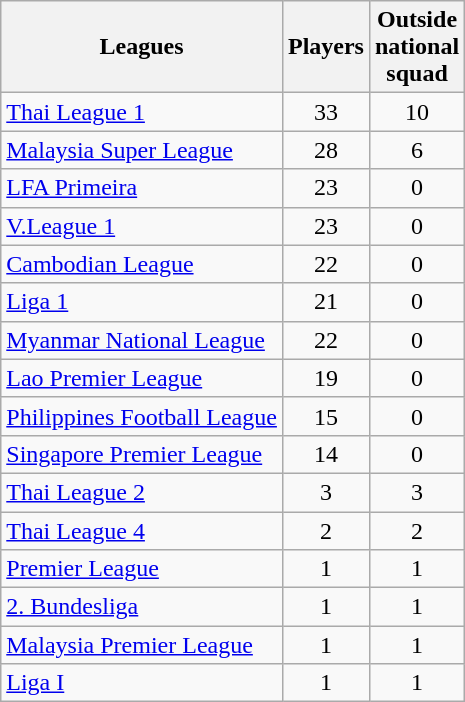<table class="wikitable sortable">
<tr>
<th>Leagues</th>
<th>Players</th>
<th>Outside<br>national<br>squad</th>
</tr>
<tr>
<td> <a href='#'>Thai League 1</a></td>
<td style="text-align:center">33</td>
<td style="text-align:center">10</td>
</tr>
<tr>
<td> <a href='#'>Malaysia Super League</a></td>
<td style="text-align:center">28</td>
<td style="text-align:center">6</td>
</tr>
<tr>
<td> <a href='#'>LFA Primeira</a></td>
<td style="text-align:center">23</td>
<td style="text-align:center">0</td>
</tr>
<tr>
<td> <a href='#'>V.League 1</a></td>
<td style="text-align:center">23</td>
<td style="text-align:center">0</td>
</tr>
<tr>
<td> <a href='#'>Cambodian League</a></td>
<td style="text-align:center">22</td>
<td style="text-align:center">0</td>
</tr>
<tr>
<td> <a href='#'>Liga 1</a></td>
<td style="text-align:center">21</td>
<td style="text-align:center">0</td>
</tr>
<tr>
<td> <a href='#'>Myanmar National League</a></td>
<td style="text-align:center">22</td>
<td style="text-align:center">0</td>
</tr>
<tr>
<td> <a href='#'>Lao Premier League</a></td>
<td style="text-align:center">19</td>
<td style="text-align:center">0</td>
</tr>
<tr>
<td> <a href='#'>Philippines Football League</a></td>
<td style="text-align:center">15</td>
<td style="text-align:center">0</td>
</tr>
<tr>
<td> <a href='#'>Singapore Premier League</a></td>
<td style="text-align:center">14</td>
<td style="text-align:center">0</td>
</tr>
<tr>
<td> <a href='#'>Thai League 2</a></td>
<td style="text-align:center">3</td>
<td style="text-align:center">3</td>
</tr>
<tr>
<td> <a href='#'>Thai League 4</a></td>
<td style="text-align:center">2</td>
<td style="text-align:center">2</td>
</tr>
<tr>
<td> <a href='#'>Premier League</a></td>
<td style="text-align:center">1</td>
<td style="text-align:center">1</td>
</tr>
<tr>
<td> <a href='#'>2. Bundesliga</a></td>
<td style="text-align:center">1</td>
<td style="text-align:center">1</td>
</tr>
<tr>
<td> <a href='#'>Malaysia Premier League</a></td>
<td style="text-align:center">1</td>
<td style="text-align:center">1</td>
</tr>
<tr>
<td> <a href='#'>Liga I</a></td>
<td style="text-align:center">1</td>
<td style="text-align:center">1</td>
</tr>
</table>
